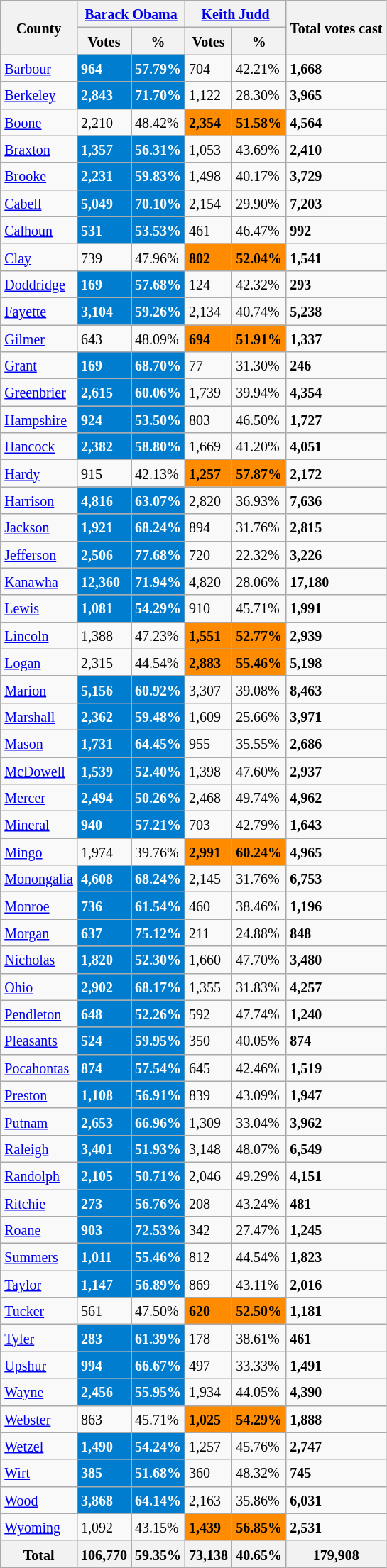<table class="wikitable sortable mw-collapsible mw-collapsed">
<tr>
<th rowspan="2"><small>County</small></th>
<th colspan="2"><small><a href='#'>Barack Obama</a></small></th>
<th colspan="2"><small><a href='#'>Keith Judd</a></small></th>
<th rowspan="2"><small>Total votes cast</small></th>
</tr>
<tr>
<th><small>Votes</small></th>
<th><small>%</small></th>
<th><small>Votes</small></th>
<th><small>%</small></th>
</tr>
<tr>
<td><small><a href='#'>Barbour</a></small></td>
<td style="background:#017dcf; color:white"><small><strong>964</strong></small></td>
<td style="background:#017dcf; color:white"><small><strong>57.79%</strong></small></td>
<td><small>704</small></td>
<td><small>42.21%</small></td>
<td><strong><small>1,668</small></strong></td>
</tr>
<tr>
<td><small><a href='#'>Berkeley</a></small></td>
<td style="background:#017dcf; color:white"><small><strong>2,843</strong></small></td>
<td style="background:#017dcf; color:white"><small><strong>71.70%</strong></small></td>
<td><small>1,122</small></td>
<td><small>28.30%</small></td>
<td><strong><small>3,965</small></strong></td>
</tr>
<tr>
<td><small><a href='#'>Boone</a></small></td>
<td><small>2,210</small></td>
<td><small>48.42%</small></td>
<td style="background:#ff8c00"><small><strong>2,354</strong></small></td>
<td style="background:#ff8c00"><small><strong>51.58%</strong></small></td>
<td><strong><small>4,564</small></strong></td>
</tr>
<tr>
<td><small><a href='#'>Braxton</a></small></td>
<td style="background:#017dcf; color:white"><small><strong>1,357</strong></small></td>
<td style="background:#017dcf; color:white"><small><strong>56.31%</strong></small></td>
<td><small>1,053</small></td>
<td><small>43.69%</small></td>
<td><strong><small>2,410</small></strong></td>
</tr>
<tr>
<td><small><a href='#'>Brooke</a></small></td>
<td style="background:#017dcf; color:white"><small><strong>2,231</strong></small></td>
<td style="background:#017dcf; color:white"><small><strong>59.83%</strong></small></td>
<td><small>1,498</small></td>
<td><small>40.17%</small></td>
<td><strong><small>3,729</small></strong></td>
</tr>
<tr>
<td><small><a href='#'>Cabell</a></small></td>
<td style="background:#017dcf; color:white"><small><strong>5,049</strong></small></td>
<td style="background:#017dcf; color:white"><small><strong>70.10%</strong></small></td>
<td><small>2,154</small></td>
<td><small>29.90%</small></td>
<td><strong><small>7,203</small></strong></td>
</tr>
<tr>
<td><small><a href='#'>Calhoun</a></small></td>
<td style="background:#017dcf; color:white"><small><strong>531</strong></small></td>
<td style="background:#017dcf; color:white"><small><strong>53.53%</strong></small></td>
<td><small>461</small></td>
<td><small>46.47%</small></td>
<td><strong><small>992</small></strong></td>
</tr>
<tr>
<td><small><a href='#'>Clay</a></small></td>
<td><small>739</small></td>
<td><small>47.96%</small></td>
<td style="background:#ff8c00"><small><strong>802</strong></small></td>
<td style="background:#ff8c00"><small><strong>52.04%</strong></small></td>
<td><strong><small>1,541</small></strong></td>
</tr>
<tr>
<td><small><a href='#'>Doddridge</a></small></td>
<td style="background:#017dcf; color:white"><small><strong>169</strong></small></td>
<td style="background:#017dcf; color:white"><small><strong>57.68%</strong></small></td>
<td><small>124</small></td>
<td><small>42.32%</small></td>
<td><strong><small>293</small></strong></td>
</tr>
<tr>
<td><small><a href='#'>Fayette</a></small></td>
<td style="background:#017dcf; color:white"><small><strong>3,104</strong></small></td>
<td style="background:#017dcf; color:white"><small><strong>59.26%</strong></small></td>
<td><small>2,134</small></td>
<td><small>40.74%</small></td>
<td><strong><small>5,238</small></strong></td>
</tr>
<tr>
<td><small><a href='#'>Gilmer</a></small></td>
<td><small>643</small></td>
<td><small>48.09%</small></td>
<td style="background:#ff8c00"><small><strong>694</strong></small></td>
<td style="background:#ff8c00"><small><strong>51.91%</strong></small></td>
<td><strong><small>1,337</small></strong></td>
</tr>
<tr>
<td><small><a href='#'>Grant</a></small></td>
<td style="background:#017dcf; color:white"><small><strong>169</strong></small></td>
<td style="background:#017dcf; color:white"><small><strong>68.70%</strong></small></td>
<td><small>77</small></td>
<td><small>31.30%</small></td>
<td><strong><small>246</small></strong></td>
</tr>
<tr>
<td><small><a href='#'>Greenbrier</a></small></td>
<td style="background:#017dcf; color:white"><small><strong>2,615</strong></small></td>
<td style="background:#017dcf; color:white"><small><strong>60.06%</strong></small></td>
<td><small>1,739</small></td>
<td><small>39.94%</small></td>
<td><strong><small>4,354</small></strong></td>
</tr>
<tr>
<td><small><a href='#'>Hampshire</a></small></td>
<td style="background:#017dcf; color:white"><small><strong>924</strong></small></td>
<td style="background:#017dcf; color:white"><small><strong>53.50%</strong></small></td>
<td><small>803</small></td>
<td><small>46.50%</small></td>
<td><strong><small>1,727</small></strong></td>
</tr>
<tr>
<td><small><a href='#'>Hancock</a></small></td>
<td style="background:#017dcf; color:white"><small><strong>2,382</strong></small></td>
<td style="background:#017dcf; color:white"><small><strong>58.80%</strong></small></td>
<td><small>1,669</small></td>
<td><small>41.20%</small></td>
<td><strong><small>4,051</small></strong></td>
</tr>
<tr>
<td><small><a href='#'>Hardy</a></small></td>
<td><small>915</small></td>
<td><small>42.13%</small></td>
<td style="background:#ff8c00"><small><strong>1,257</strong></small></td>
<td style="background:#ff8c00"><small><strong>57.87%</strong></small></td>
<td><strong><small>2,172</small></strong></td>
</tr>
<tr>
<td><small><a href='#'>Harrison</a></small></td>
<td style="background:#017dcf; color:white"><small><strong>4,816</strong></small></td>
<td style="background:#017dcf; color:white"><small><strong>63.07%</strong></small></td>
<td><small>2,820</small></td>
<td><small>36.93%</small></td>
<td><strong><small>7,636</small></strong></td>
</tr>
<tr>
<td><small><a href='#'>Jackson</a></small></td>
<td style="background:#017dcf; color:white"><small><strong>1,921</strong></small></td>
<td style="background:#017dcf; color:white"><small><strong>68.24%</strong></small></td>
<td><small>894</small></td>
<td><small>31.76%</small></td>
<td><strong><small>2,815</small></strong></td>
</tr>
<tr>
<td><small><a href='#'>Jefferson</a></small></td>
<td style="background:#017dcf; color:white"><small><strong>2,506</strong></small></td>
<td style="background:#017dcf; color:white"><small><strong>77.68%</strong></small></td>
<td><small>720</small></td>
<td><small>22.32%</small></td>
<td><strong><small>3,226</small></strong></td>
</tr>
<tr>
<td><small><a href='#'>Kanawha</a></small></td>
<td style="background:#017dcf; color:white"><small><strong>12,360</strong></small></td>
<td style="background:#017dcf; color:white"><small><strong>71.94%</strong></small></td>
<td><small>4,820</small></td>
<td><small>28.06%</small></td>
<td><strong><small>17,180</small></strong></td>
</tr>
<tr>
<td><small><a href='#'>Lewis</a></small></td>
<td style="background:#017dcf; color:white"><small><strong>1,081</strong></small></td>
<td style="background:#017dcf; color:white"><small><strong>54.29%</strong></small></td>
<td><small>910</small></td>
<td><small>45.71%</small></td>
<td><strong><small>1,991</small></strong></td>
</tr>
<tr>
<td><small><a href='#'>Lincoln</a></small></td>
<td><small>1,388</small></td>
<td><small>47.23%</small></td>
<td style="background:#ff8c00"><small><strong>1,551</strong></small></td>
<td style="background:#ff8c00"><small><strong>52.77%</strong></small></td>
<td><strong><small>2,939</small></strong></td>
</tr>
<tr>
<td><small><a href='#'>Logan</a></small></td>
<td><small>2,315</small></td>
<td><small>44.54%</small></td>
<td style="background:#ff8c00"><small><strong>2,883</strong></small></td>
<td style="background:#ff8c00"><small><strong>55.46%</strong></small></td>
<td><strong><small>5,198</small></strong></td>
</tr>
<tr>
<td><small><a href='#'>Marion</a></small></td>
<td style="background:#017dcf; color:white"><small><strong>5,156</strong></small></td>
<td style="background:#017dcf; color:white"><small><strong>60.92%</strong></small></td>
<td><small>3,307</small></td>
<td><small>39.08%</small></td>
<td><strong><small>8,463</small></strong></td>
</tr>
<tr>
<td><small><a href='#'>Marshall</a></small></td>
<td style="background:#017dcf; color:white"><small><strong>2,362</strong></small></td>
<td style="background:#017dcf; color:white"><small><strong>59.48%</strong></small></td>
<td><small>1,609</small></td>
<td><small>25.66%</small></td>
<td><strong><small>3,971</small></strong></td>
</tr>
<tr>
<td><small><a href='#'>Mason</a></small></td>
<td style="background:#017dcf; color:white"><small><strong>1,731</strong></small></td>
<td style="background:#017dcf; color:white"><small><strong>64.45%</strong></small></td>
<td><small>955</small></td>
<td><small>35.55%</small></td>
<td><strong><small>2,686</small></strong></td>
</tr>
<tr>
<td><small><a href='#'>McDowell</a></small></td>
<td style="background:#017dcf; color:white"><small><strong>1,539</strong></small></td>
<td style="background:#017dcf; color:white"><small><strong>52.40%</strong></small></td>
<td><small>1,398</small></td>
<td><small>47.60%</small></td>
<td><strong><small>2,937</small></strong></td>
</tr>
<tr>
<td><small><a href='#'>Mercer</a></small></td>
<td style="background:#017dcf; color:white"><small><strong>2,494</strong></small></td>
<td style="background:#017dcf; color:white"><small><strong>50.26%</strong></small></td>
<td><small>2,468</small></td>
<td><small>49.74%</small></td>
<td><strong><small>4,962</small></strong></td>
</tr>
<tr>
<td><small><a href='#'>Mineral</a></small></td>
<td style="background:#017dcf; color:white"><small><strong>940</strong></small></td>
<td style="background:#017dcf; color:white"><small><strong>57.21%</strong></small></td>
<td><small>703</small></td>
<td><small>42.79%</small></td>
<td><strong><small>1,643</small></strong></td>
</tr>
<tr>
<td><small><a href='#'>Mingo</a></small></td>
<td><small>1,974</small></td>
<td><small>39.76%</small></td>
<td style="background:#ff8c00"><small><strong>2,991</strong></small></td>
<td style="background:#ff8c00"><small><strong>60.24%</strong></small></td>
<td><strong><small>4,965</small></strong></td>
</tr>
<tr>
<td><small><a href='#'>Monongalia</a></small></td>
<td style="background:#017dcf; color:white"><small><strong>4,608</strong></small></td>
<td style="background:#017dcf; color:white"><small><strong>68.24%</strong></small></td>
<td><small>2,145</small></td>
<td><small>31.76%</small></td>
<td><strong><small>6,753</small></strong></td>
</tr>
<tr>
<td><small><a href='#'>Monroe</a></small></td>
<td style="background:#017dcf; color:white"><small><strong>736</strong></small></td>
<td style="background:#017dcf; color:white"><small><strong>61.54%</strong></small></td>
<td><small>460</small></td>
<td><small>38.46%</small></td>
<td><strong><small>1,196</small></strong></td>
</tr>
<tr>
<td><small><a href='#'>Morgan</a></small></td>
<td style="background:#017dcf; color:white"><small><strong>637</strong></small></td>
<td style="background:#017dcf; color:white"><small><strong>75.12%</strong></small></td>
<td><small>211</small></td>
<td><small>24.88%</small></td>
<td><strong><small>848</small></strong></td>
</tr>
<tr>
<td><small><a href='#'>Nicholas</a></small></td>
<td style="background:#017dcf; color:white"><small><strong>1,820</strong></small></td>
<td style="background:#017dcf; color:white"><small><strong>52.30%</strong></small></td>
<td><small>1,660</small></td>
<td><small>47.70%</small></td>
<td><strong><small>3,480</small></strong></td>
</tr>
<tr>
<td><small><a href='#'>Ohio</a></small></td>
<td style="background:#017dcf; color:white"><small><strong>2,902</strong></small></td>
<td style="background:#017dcf; color:white"><small><strong>68.17%</strong></small></td>
<td><small>1,355</small></td>
<td><small>31.83%</small></td>
<td><strong><small>4,257</small></strong></td>
</tr>
<tr>
<td><small><a href='#'>Pendleton</a></small></td>
<td style="background:#017dcf; color:white"><small><strong>648</strong></small></td>
<td style="background:#017dcf; color:white"><small><strong>52.26%</strong></small></td>
<td><small>592</small></td>
<td><small>47.74%</small></td>
<td><strong><small>1,240</small></strong></td>
</tr>
<tr>
<td><small><a href='#'>Pleasants</a></small></td>
<td style="background:#017dcf; color:white"><small><strong>524</strong></small></td>
<td style="background:#017dcf; color:white"><small><strong>59.95%</strong></small></td>
<td><small>350</small></td>
<td><small>40.05%</small></td>
<td><strong><small>874</small></strong></td>
</tr>
<tr>
<td><small><a href='#'>Pocahontas</a></small></td>
<td style="background:#017dcf; color:white"><small><strong>874</strong></small></td>
<td style="background:#017dcf; color:white"><small><strong>57.54%</strong></small></td>
<td><small>645</small></td>
<td><small>42.46%</small></td>
<td><strong><small>1,519</small></strong></td>
</tr>
<tr>
<td><small><a href='#'>Preston</a></small></td>
<td style="background:#017dcf; color:white"><small><strong>1,108</strong></small></td>
<td style="background:#017dcf; color:white"><small><strong>56.91%</strong></small></td>
<td><small>839</small></td>
<td><small>43.09%</small></td>
<td><strong><small>1,947</small></strong></td>
</tr>
<tr>
<td><small><a href='#'>Putnam</a></small></td>
<td style="background:#017dcf; color:white"><small><strong>2,653</strong></small></td>
<td style="background:#017dcf; color:white"><small><strong>66.96%</strong></small></td>
<td><small>1,309</small></td>
<td><small>33.04%</small></td>
<td><strong><small>3,962</small></strong></td>
</tr>
<tr>
<td><small><a href='#'>Raleigh</a></small></td>
<td style="background:#017dcf; color:white"><small><strong>3,401</strong></small></td>
<td style="background:#017dcf; color:white"><small><strong>51.93%</strong></small></td>
<td><small>3,148</small></td>
<td><small>48.07%</small></td>
<td><strong><small>6,549</small></strong></td>
</tr>
<tr>
<td><small><a href='#'>Randolph</a></small></td>
<td style="background:#017dcf; color:white"><small><strong>2,105</strong></small></td>
<td style="background:#017dcf; color:white"><small><strong>50.71%</strong></small></td>
<td><small>2,046</small></td>
<td><small>49.29%</small></td>
<td><strong><small>4,151</small></strong></td>
</tr>
<tr>
<td><small><a href='#'>Ritchie</a></small></td>
<td style="background:#017dcf; color:white"><small><strong>273</strong></small></td>
<td style="background:#017dcf; color:white"><small><strong>56.76%</strong></small></td>
<td><small>208</small></td>
<td><small>43.24%</small></td>
<td><strong><small>481</small></strong></td>
</tr>
<tr>
<td><small><a href='#'>Roane</a></small></td>
<td style="background:#017dcf; color:white"><small><strong>903</strong></small></td>
<td style="background:#017dcf; color:white"><small><strong>72.53%</strong></small></td>
<td><small>342</small></td>
<td><small>27.47%</small></td>
<td><strong><small>1,245</small></strong></td>
</tr>
<tr>
<td><small><a href='#'>Summers</a></small></td>
<td style="background:#017dcf; color:white"><small><strong>1,011</strong></small></td>
<td style="background:#017dcf; color:white"><small><strong>55.46%</strong></small></td>
<td><small>812</small></td>
<td><small>44.54%</small></td>
<td><strong><small>1,823</small></strong></td>
</tr>
<tr>
<td><small><a href='#'>Taylor</a></small></td>
<td style="background:#017dcf; color:white"><small><strong>1,147</strong></small></td>
<td style="background:#017dcf; color:white"><small><strong>56.89%</strong></small></td>
<td><small>869</small></td>
<td><small>43.11%</small></td>
<td><strong><small>2,016</small></strong></td>
</tr>
<tr>
<td><small><a href='#'>Tucker</a></small></td>
<td><small>561</small></td>
<td><small>47.50%</small></td>
<td style="background:#ff8c00"><small><strong>620</strong></small></td>
<td style="background:#ff8c00"><small><strong>52.50%</strong></small></td>
<td><strong><small>1,181</small></strong></td>
</tr>
<tr>
<td><small><a href='#'>Tyler</a></small></td>
<td style="background:#017dcf; color:white"><small><strong>283</strong></small></td>
<td style="background:#017dcf; color:white"><small><strong>61.39%</strong></small></td>
<td><small>178</small></td>
<td><small>38.61%</small></td>
<td><strong><small>461</small></strong></td>
</tr>
<tr>
<td><small><a href='#'>Upshur</a></small></td>
<td style="background:#017dcf; color:white"><small><strong>994</strong></small></td>
<td style="background:#017dcf; color:white"><small><strong>66.67%</strong></small></td>
<td><small>497</small></td>
<td><small>33.33%</small></td>
<td><strong><small>1,491</small></strong></td>
</tr>
<tr>
<td><small><a href='#'>Wayne</a></small></td>
<td style="background:#017dcf; color:white"><small><strong>2,456</strong></small></td>
<td style="background:#017dcf; color:white"><small><strong>55.95%</strong></small></td>
<td><small>1,934</small></td>
<td><small>44.05%</small></td>
<td><strong><small>4,390</small></strong></td>
</tr>
<tr>
<td><small><a href='#'>Webster</a></small></td>
<td><small>863</small></td>
<td><small>45.71%</small></td>
<td style="background:#ff8c00"><small><strong>1,025</strong></small></td>
<td style="background:#ff8c00"><small><strong>54.29%</strong></small></td>
<td><strong><small>1,888</small></strong></td>
</tr>
<tr>
<td><small><a href='#'>Wetzel</a></small></td>
<td style="background:#017dcf; color:white"><small><strong>1,490</strong></small></td>
<td style="background:#017dcf; color:white"><small><strong>54.24%</strong></small></td>
<td><small>1,257</small></td>
<td><small>45.76%</small></td>
<td><strong><small>2,747</small></strong></td>
</tr>
<tr>
<td><small><a href='#'>Wirt</a></small></td>
<td style="background:#017dcf; color:white"><small><strong>385</strong></small></td>
<td style="background:#017dcf; color:white"><small><strong>51.68%</strong></small></td>
<td><small>360</small></td>
<td><small>48.32%</small></td>
<td><strong><small>745</small></strong></td>
</tr>
<tr>
<td><small><a href='#'>Wood</a></small></td>
<td style="background:#017dcf; color:white"><small><strong>3,868</strong></small></td>
<td style="background:#017dcf; color:white"><small><strong>64.14%</strong></small></td>
<td><small>2,163</small></td>
<td><small>35.86%</small></td>
<td><strong><small>6,031</small></strong></td>
</tr>
<tr>
<td><small><a href='#'>Wyoming</a></small></td>
<td><small>1,092</small></td>
<td><small>43.15%</small></td>
<td style="background:#ff8c00"><small><strong>1,439</strong></small></td>
<td style="background:#ff8c00"><small><strong>56.85%</strong></small></td>
<td><strong><small>2,531</small></strong></td>
</tr>
<tr>
<th><small>Total</small></th>
<th><small>106,770</small></th>
<th><small>59.35%</small></th>
<th><small>73,138</small></th>
<th><small>40.65%</small></th>
<th><small>179,908</small></th>
</tr>
</table>
